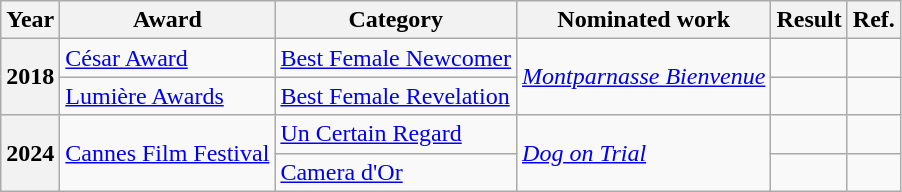<table class="wikitable sortable plainrowheaders">
<tr>
<th scope="col">Year</th>
<th scope="col">Award</th>
<th scope="col">Category</th>
<th scope="col">Nominated work</th>
<th scope="col">Result</th>
<th scope="col">Ref.</th>
</tr>
<tr>
<th scope="row" rowspan="2">2018</th>
<td><a href='#'>César Award</a></td>
<td><a href='#'>Best Female Newcomer</a></td>
<td rowspan="2"><em><a href='#'>Montparnasse Bienvenue</a></em></td>
<td></td>
<td align="center"></td>
</tr>
<tr>
<td><a href='#'>Lumière Awards</a></td>
<td><a href='#'>Best Female Revelation</a></td>
<td></td>
<td align="center"></td>
</tr>
<tr>
<th scope="row" rowspan="2">2024</th>
<td rowspan="2"><a href='#'>Cannes Film Festival</a></td>
<td><a href='#'>Un Certain Regard</a></td>
<td rowspan="2"><em><a href='#'>Dog on Trial</a></em></td>
<td></td>
<td align="center"></td>
</tr>
<tr>
<td><a href='#'>Camera d'Or</a></td>
<td></td>
<td align="center"></td>
</tr>
</table>
